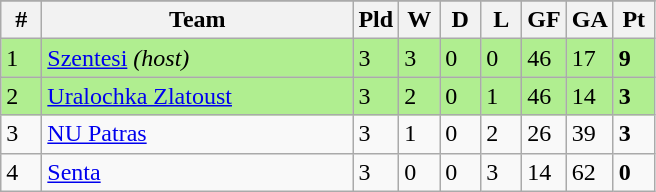<table class=wikitable>
<tr align=center>
</tr>
<tr>
<th width=20>#</th>
<th width=200>Team</th>
<th width=20>Pld</th>
<th width=20>W</th>
<th width=20>D</th>
<th width=20>L</th>
<th width=20>GF</th>
<th width=20>GA</th>
<th width=20>Pt</th>
</tr>
<tr bgcolor=B0EE90>
<td>1</td>
<td align="left"> <a href='#'>Szentesi</a> <em>(host)</em></td>
<td>3</td>
<td>3</td>
<td>0</td>
<td>0</td>
<td>46</td>
<td>17</td>
<td><strong>9</strong></td>
</tr>
<tr bgcolor=B0EE90>
<td>2</td>
<td align="left"> <a href='#'>Uralochka Zlatoust</a></td>
<td>3</td>
<td>2</td>
<td>0</td>
<td>1</td>
<td>46</td>
<td>14</td>
<td><strong>3</strong></td>
</tr>
<tr bgcolor=>
<td>3</td>
<td align="left"> <a href='#'>NU Patras</a></td>
<td>3</td>
<td>1</td>
<td>0</td>
<td>2</td>
<td>26</td>
<td>39</td>
<td><strong>3</strong></td>
</tr>
<tr bgcolor=>
<td>4</td>
<td align="left"> <a href='#'>Senta</a></td>
<td>3</td>
<td>0</td>
<td>0</td>
<td>3</td>
<td>14</td>
<td>62</td>
<td><strong>0</strong></td>
</tr>
</table>
